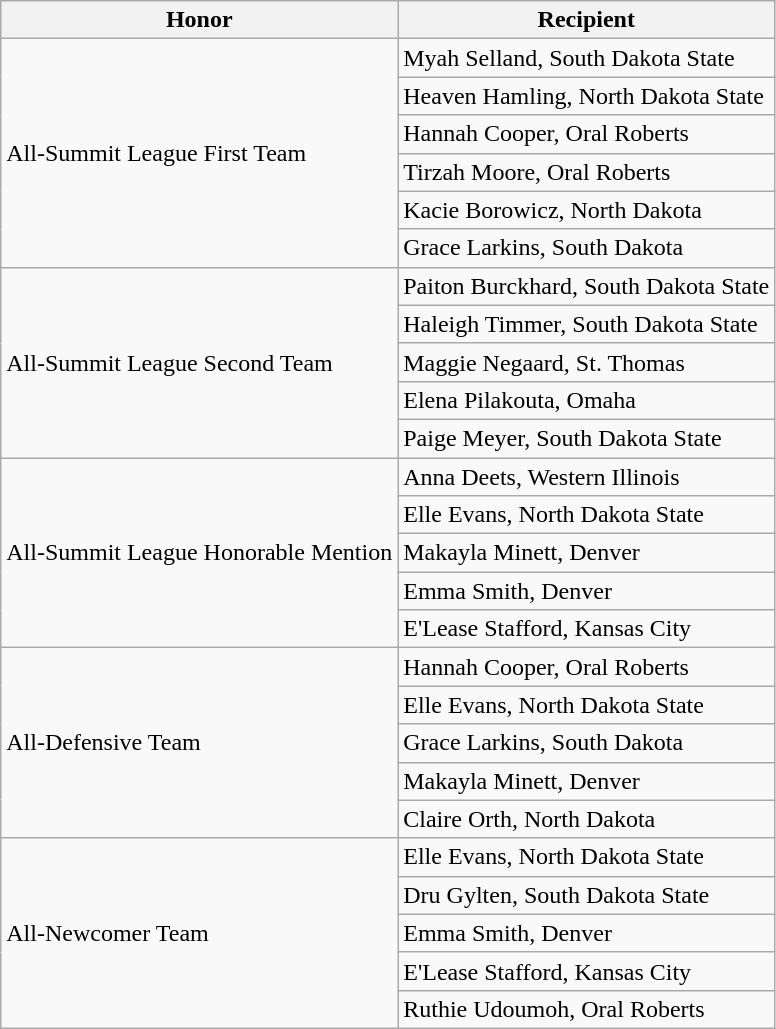<table class="wikitable" border="1">
<tr>
<th>Honor</th>
<th>Recipient</th>
</tr>
<tr>
<td rowspan="6" valign="middle">All-Summit League First Team</td>
<td>Myah Selland, South Dakota State</td>
</tr>
<tr>
<td>Heaven Hamling, North Dakota State</td>
</tr>
<tr>
<td>Hannah Cooper, Oral Roberts</td>
</tr>
<tr>
<td>Tirzah Moore, Oral Roberts</td>
</tr>
<tr>
<td>Kacie Borowicz, North Dakota</td>
</tr>
<tr>
<td>Grace Larkins, South Dakota</td>
</tr>
<tr>
<td rowspan="5">All-Summit League Second Team</td>
<td>Paiton Burckhard, South Dakota State</td>
</tr>
<tr>
<td>Haleigh Timmer, South Dakota State</td>
</tr>
<tr>
<td>Maggie Negaard, St. Thomas</td>
</tr>
<tr>
<td>Elena Pilakouta, Omaha</td>
</tr>
<tr>
<td>Paige Meyer, South Dakota State</td>
</tr>
<tr>
<td rowspan="5">All-Summit League Honorable Mention</td>
<td>Anna Deets, Western Illinois</td>
</tr>
<tr>
<td>Elle Evans, North Dakota State</td>
</tr>
<tr>
<td>Makayla Minett, Denver</td>
</tr>
<tr>
<td>Emma Smith, Denver</td>
</tr>
<tr>
<td>E'Lease Stafford, Kansas City</td>
</tr>
<tr>
<td rowspan="5">All-Defensive Team</td>
<td>Hannah Cooper, Oral Roberts</td>
</tr>
<tr>
<td>Elle Evans, North Dakota State</td>
</tr>
<tr>
<td>Grace Larkins, South Dakota</td>
</tr>
<tr>
<td>Makayla Minett, Denver</td>
</tr>
<tr>
<td>Claire Orth, North Dakota</td>
</tr>
<tr>
<td rowspan="5">All-Newcomer Team</td>
<td>Elle Evans, North Dakota State</td>
</tr>
<tr>
<td>Dru Gylten, South Dakota State</td>
</tr>
<tr>
<td>Emma Smith, Denver</td>
</tr>
<tr>
<td>E'Lease Stafford, Kansas City</td>
</tr>
<tr>
<td>Ruthie Udoumoh, Oral Roberts</td>
</tr>
</table>
